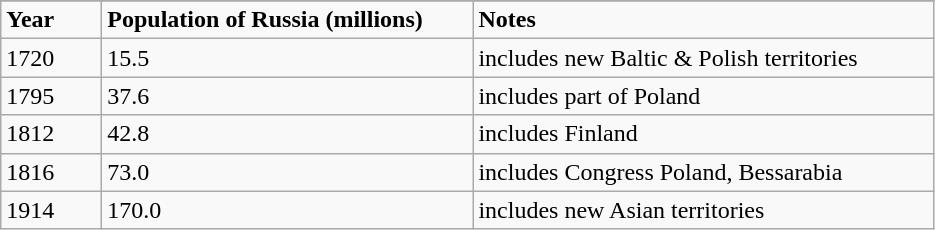<table class="wikitable">
<tr>
</tr>
<tr>
<td width="60"><strong>Year</strong></td>
<td width="240pt"><strong>Population of Russia (millions)</strong></td>
<td width="300pt"><strong>Notes</strong></td>
</tr>
<tr>
<td>1720</td>
<td>15.5</td>
<td>includes new Baltic & Polish territories</td>
</tr>
<tr>
<td>1795</td>
<td>37.6</td>
<td>includes part of Poland</td>
</tr>
<tr>
<td>1812</td>
<td>42.8</td>
<td>includes Finland</td>
</tr>
<tr>
<td>1816</td>
<td>73.0</td>
<td>includes Congress Poland, Bessarabia</td>
</tr>
<tr>
<td>1914</td>
<td>170.0</td>
<td>includes new Asian territories</td>
</tr>
</table>
